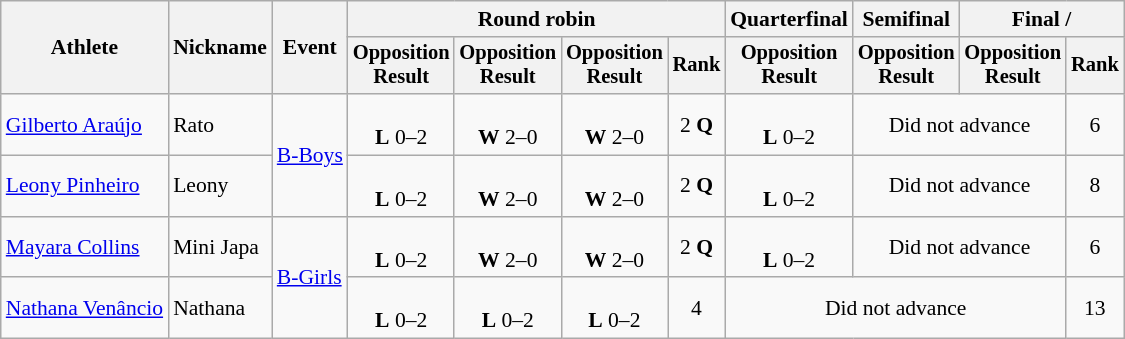<table class=wikitable style=font-size:90%;text-align:center>
<tr>
<th rowspan=2>Athlete</th>
<th rowspan=2>Nickname</th>
<th rowspan=2>Event</th>
<th colspan=4>Round robin</th>
<th>Quarterfinal</th>
<th>Semifinal</th>
<th colspan=2>Final / </th>
</tr>
<tr style=font-size:95%>
<th>Opposition<br>Result</th>
<th>Opposition<br>Result</th>
<th>Opposition<br>Result</th>
<th>Rank</th>
<th>Opposition<br>Result</th>
<th>Opposition<br>Result</th>
<th>Opposition<br>Result</th>
<th>Rank</th>
</tr>
<tr>
<td align=left><a href='#'>Gilberto Araújo</a></td>
<td align=left>Rato</td>
<td align=left rowspan=2><a href='#'>B-Boys</a></td>
<td><br><strong>L</strong> 0–2</td>
<td><br><strong>W</strong> 2–0</td>
<td><br><strong>W</strong> 2–0</td>
<td>2 <strong>Q</strong></td>
<td><br><strong>L</strong> 0–2</td>
<td colspan=2>Did not advance</td>
<td>6</td>
</tr>
<tr>
<td align=left><a href='#'>Leony Pinheiro</a></td>
<td align=left>Leony</td>
<td><br><strong>L</strong> 0–2</td>
<td><br><strong>W</strong> 2–0</td>
<td><br><strong>W</strong> 2–0</td>
<td>2 <strong>Q</strong></td>
<td><br><strong>L</strong> 0–2</td>
<td colspan=2>Did not advance</td>
<td>8</td>
</tr>
<tr>
<td align=left><a href='#'>Mayara Collins</a></td>
<td align=left>Mini Japa</td>
<td align=left rowspan=2><a href='#'>B-Girls</a></td>
<td><br><strong>L</strong> 0–2</td>
<td><br><strong>W</strong> 2–0</td>
<td><br><strong>W</strong> 2–0</td>
<td>2 <strong>Q</strong></td>
<td><br><strong>L</strong> 0–2</td>
<td colspan=2>Did not advance</td>
<td>6</td>
</tr>
<tr>
<td align=left><a href='#'>Nathana Venâncio</a></td>
<td align=left>Nathana</td>
<td><br><strong>L</strong> 0–2</td>
<td><br><strong>L</strong> 0–2</td>
<td><br><strong>L</strong> 0–2</td>
<td>4</td>
<td colspan=3>Did not advance</td>
<td>13</td>
</tr>
</table>
